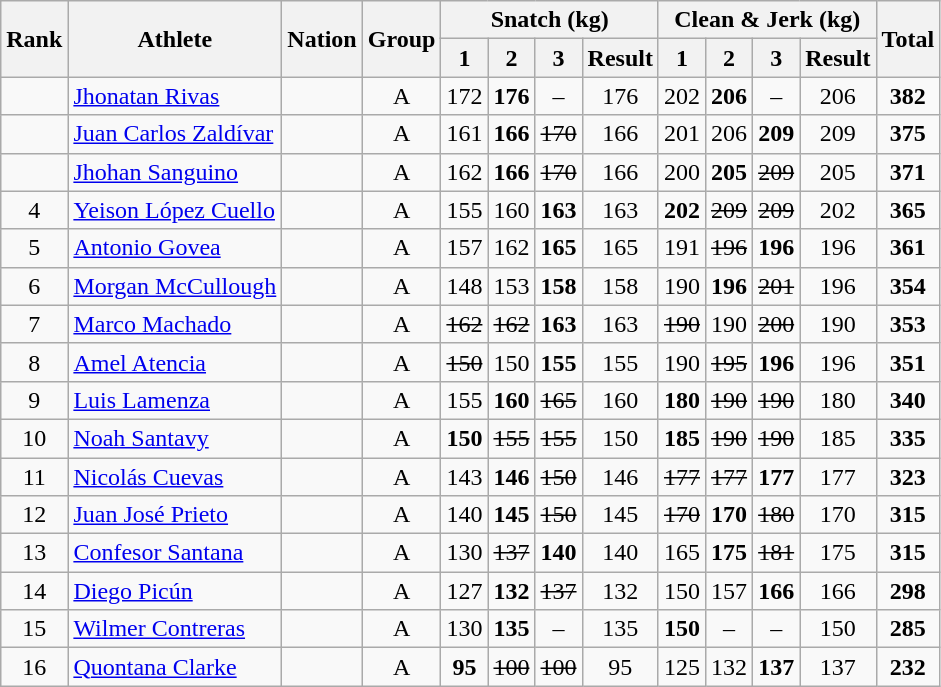<table class="wikitable sortable" style="text-align:center;">
<tr>
<th rowspan=2>Rank</th>
<th rowspan=2>Athlete</th>
<th rowspan=2>Nation</th>
<th rowspan=2>Group</th>
<th colspan=4>Snatch (kg)</th>
<th colspan=4>Clean & Jerk (kg)</th>
<th rowspan=2>Total</th>
</tr>
<tr>
<th>1</th>
<th>2</th>
<th>3</th>
<th>Result</th>
<th>1</th>
<th>2</th>
<th>3</th>
<th>Result</th>
</tr>
<tr>
<td></td>
<td align=left><a href='#'>Jhonatan Rivas</a></td>
<td align=left></td>
<td>A</td>
<td>172</td>
<td><strong>176</strong></td>
<td>–</td>
<td>176</td>
<td>202</td>
<td><strong>206</strong></td>
<td>–</td>
<td>206</td>
<td><strong>382</strong></td>
</tr>
<tr>
<td></td>
<td align=left><a href='#'>Juan Carlos Zaldívar</a></td>
<td align=left></td>
<td>A</td>
<td>161</td>
<td><strong>166</strong></td>
<td><s>170</s></td>
<td>166</td>
<td>201</td>
<td>206</td>
<td><strong>209</strong></td>
<td>209</td>
<td><strong>375</strong></td>
</tr>
<tr>
<td></td>
<td align=left><a href='#'>Jhohan Sanguino</a></td>
<td align=left></td>
<td>A</td>
<td>162</td>
<td><strong>166</strong></td>
<td><s>170</s></td>
<td>166</td>
<td>200</td>
<td><strong>205</strong></td>
<td><s>209</s></td>
<td>205</td>
<td><strong>371</strong></td>
</tr>
<tr>
<td>4</td>
<td align=left><a href='#'>Yeison López Cuello</a></td>
<td align=left></td>
<td>A</td>
<td>155</td>
<td>160</td>
<td><strong>163</strong></td>
<td>163</td>
<td><strong>202</strong></td>
<td><s>209</s></td>
<td><s>209</s></td>
<td>202</td>
<td><strong>365</strong></td>
</tr>
<tr>
<td>5</td>
<td align=left><a href='#'>Antonio Govea</a></td>
<td align=left></td>
<td>A</td>
<td>157</td>
<td>162</td>
<td><strong>165</strong></td>
<td>165</td>
<td>191</td>
<td><s>196 </s></td>
<td><strong>196</strong></td>
<td>196</td>
<td><strong>361</strong></td>
</tr>
<tr>
<td>6</td>
<td align=left><a href='#'>Morgan McCullough</a></td>
<td align=left></td>
<td>A</td>
<td>148</td>
<td>153</td>
<td><strong>158</strong></td>
<td>158</td>
<td>190</td>
<td><strong>196</strong></td>
<td><s>201</s></td>
<td>196</td>
<td><strong>354</strong></td>
</tr>
<tr>
<td>7</td>
<td align=left><a href='#'>Marco Machado</a></td>
<td align=left></td>
<td>A</td>
<td><s>162</s></td>
<td><s>162</s></td>
<td><strong>163</strong></td>
<td>163</td>
<td><s>190</s></td>
<td>190</td>
<td><s>200</s></td>
<td>190</td>
<td><strong>353</strong></td>
</tr>
<tr>
<td>8</td>
<td align=left><a href='#'>Amel Atencia</a></td>
<td align=left></td>
<td>A</td>
<td><s>150</s></td>
<td>150</td>
<td><strong>155</strong></td>
<td>155</td>
<td>190</td>
<td><s>195</s></td>
<td><strong>196</strong></td>
<td>196</td>
<td><strong>351</strong></td>
</tr>
<tr>
<td>9</td>
<td align=left><a href='#'>Luis Lamenza</a></td>
<td align=left></td>
<td>A</td>
<td>155</td>
<td><strong>160</strong></td>
<td><s>165</s></td>
<td>160</td>
<td><strong>180</strong></td>
<td><s>190</s></td>
<td><s>190</s></td>
<td>180</td>
<td><strong>340</strong></td>
</tr>
<tr>
<td>10</td>
<td align=left><a href='#'>Noah Santavy</a></td>
<td align=left></td>
<td>A</td>
<td><strong>150</strong></td>
<td><s>155</s></td>
<td><s>155</s></td>
<td>150</td>
<td><strong>185</strong></td>
<td><s>190</s></td>
<td><s>190</s></td>
<td>185</td>
<td><strong>335</strong></td>
</tr>
<tr>
<td>11</td>
<td align=left><a href='#'>Nicolás Cuevas</a></td>
<td align=left></td>
<td>A</td>
<td>143</td>
<td><strong>146</strong></td>
<td><s>150</s></td>
<td>146</td>
<td><s>177</s></td>
<td><s>177</s></td>
<td><strong>177</strong></td>
<td>177</td>
<td><strong>323</strong></td>
</tr>
<tr>
<td>12</td>
<td align=left><a href='#'>Juan José Prieto</a></td>
<td align=left></td>
<td>A</td>
<td>140</td>
<td><strong>145</strong></td>
<td><s>150</s></td>
<td>145</td>
<td><s>170</s></td>
<td><strong>170</strong></td>
<td><s>180</s></td>
<td>170</td>
<td><strong>315</strong></td>
</tr>
<tr>
<td>13</td>
<td align=left><a href='#'>Confesor Santana</a></td>
<td align=left></td>
<td>A</td>
<td>130</td>
<td><s>137</s></td>
<td><strong>140</strong></td>
<td>140</td>
<td>165</td>
<td><strong>175</strong></td>
<td><s>181</s></td>
<td>175</td>
<td><strong>315</strong></td>
</tr>
<tr>
<td>14</td>
<td align=left><a href='#'>Diego Picún</a></td>
<td align=left></td>
<td>A</td>
<td>127</td>
<td><strong>132</strong></td>
<td><s>137</s></td>
<td>132</td>
<td>150</td>
<td>157</td>
<td><strong>166</strong></td>
<td>166</td>
<td><strong>298</strong></td>
</tr>
<tr>
<td>15</td>
<td align=left><a href='#'>Wilmer Contreras</a></td>
<td align=left></td>
<td>A</td>
<td>130</td>
<td><strong>135</strong></td>
<td>–</td>
<td>135</td>
<td><strong>150</strong></td>
<td>–</td>
<td>–</td>
<td>150</td>
<td><strong>285</strong></td>
</tr>
<tr>
<td>16</td>
<td align=left><a href='#'>Quontana Clarke</a></td>
<td align=left></td>
<td>A</td>
<td><strong>95</strong></td>
<td><s>100</s></td>
<td><s>100</s></td>
<td>95</td>
<td>125</td>
<td>132</td>
<td><strong>137</strong></td>
<td>137</td>
<td><strong>232</strong></td>
</tr>
</table>
